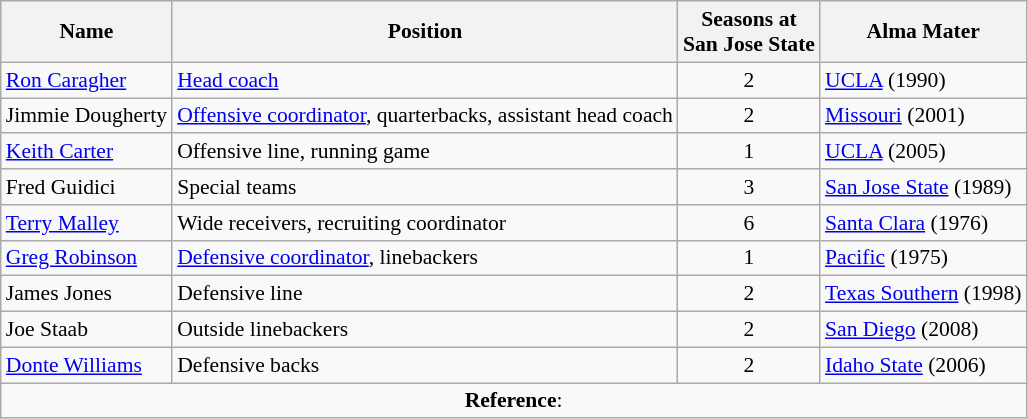<table class="wikitable" border="1" style="font-size:90%;">
<tr>
<th>Name</th>
<th>Position</th>
<th>Seasons at<br>San Jose State</th>
<th>Alma Mater</th>
</tr>
<tr>
<td><a href='#'>Ron Caragher</a></td>
<td><a href='#'>Head coach</a></td>
<td align=center>2</td>
<td><a href='#'>UCLA</a> (1990)</td>
</tr>
<tr>
<td>Jimmie Dougherty</td>
<td><a href='#'>Offensive coordinator</a>, quarterbacks, assistant head coach</td>
<td align=center>2</td>
<td><a href='#'>Missouri</a> (2001)</td>
</tr>
<tr>
<td><a href='#'>Keith Carter</a></td>
<td>Offensive line, running game</td>
<td align=center>1</td>
<td><a href='#'>UCLA</a> (2005)</td>
</tr>
<tr>
<td>Fred Guidici</td>
<td>Special teams</td>
<td align=center>3</td>
<td><a href='#'>San Jose State</a> (1989)</td>
</tr>
<tr>
<td><a href='#'>Terry Malley</a></td>
<td>Wide receivers, recruiting coordinator</td>
<td align=center>6</td>
<td><a href='#'>Santa Clara</a> (1976)</td>
</tr>
<tr>
<td><a href='#'>Greg Robinson</a></td>
<td><a href='#'>Defensive coordinator</a>, linebackers</td>
<td align=center>1</td>
<td><a href='#'>Pacific</a> (1975)</td>
</tr>
<tr>
<td>James Jones</td>
<td>Defensive line</td>
<td align=center>2</td>
<td><a href='#'>Texas Southern</a> (1998)</td>
</tr>
<tr>
<td>Joe Staab</td>
<td>Outside linebackers</td>
<td align=center>2</td>
<td><a href='#'>San Diego</a> (2008)</td>
</tr>
<tr>
<td><a href='#'>Donte Williams</a></td>
<td>Defensive backs</td>
<td align=center>2</td>
<td><a href='#'>Idaho State</a> (2006)</td>
</tr>
<tr>
<td colspan="4" align=center><strong>Reference</strong>:</td>
</tr>
</table>
